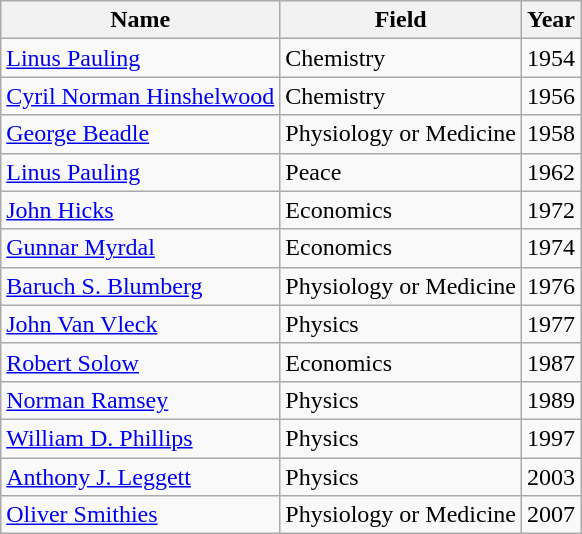<table class="wikitable sortable">
<tr>
<th>Name</th>
<th>Field</th>
<th>Year</th>
</tr>
<tr>
<td><a href='#'>Linus Pauling</a></td>
<td>Chemistry</td>
<td>1954</td>
</tr>
<tr>
<td><a href='#'>Cyril Norman Hinshelwood</a></td>
<td>Chemistry</td>
<td>1956</td>
</tr>
<tr>
<td><a href='#'>George Beadle</a></td>
<td>Physiology or Medicine</td>
<td>1958</td>
</tr>
<tr>
<td><a href='#'>Linus Pauling</a></td>
<td>Peace</td>
<td>1962</td>
</tr>
<tr>
<td><a href='#'>John Hicks</a></td>
<td>Economics</td>
<td>1972</td>
</tr>
<tr>
<td><a href='#'>Gunnar Myrdal</a></td>
<td>Economics</td>
<td>1974</td>
</tr>
<tr>
<td><a href='#'>Baruch S. Blumberg</a></td>
<td>Physiology or Medicine</td>
<td>1976</td>
</tr>
<tr>
<td><a href='#'>John Van Vleck</a></td>
<td>Physics</td>
<td>1977</td>
</tr>
<tr>
<td><a href='#'>Robert Solow</a></td>
<td>Economics</td>
<td>1987</td>
</tr>
<tr>
<td><a href='#'>Norman Ramsey</a></td>
<td>Physics</td>
<td>1989</td>
</tr>
<tr>
<td><a href='#'>William D. Phillips</a></td>
<td>Physics</td>
<td>1997</td>
</tr>
<tr>
<td><a href='#'>Anthony J. Leggett</a></td>
<td>Physics</td>
<td>2003</td>
</tr>
<tr>
<td><a href='#'>Oliver Smithies</a></td>
<td>Physiology or Medicine</td>
<td>2007</td>
</tr>
</table>
